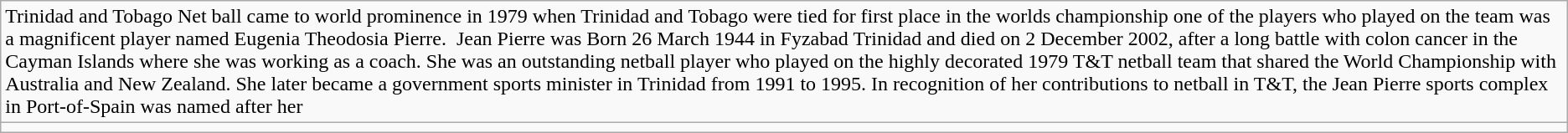<table class="wikitable">
<tr>
<td>Trinidad and Tobago Net ball came to world prominence in 1979 when Trinidad and Tobago were tied for first place in the worlds championship one of the players who played on the team was a magnificent player named Eugenia Theodosia Pierre.   Jean Pierre was Born 26 March 1944 in Fyzabad Trinidad and died on 2 December 2002, after a long battle with colon cancer in the Cayman Islands where she was working as a coach. She was an outstanding netball player who played on the highly decorated 1979 T&T netball team that shared the World Championship with Australia and New Zealand. She later became a government sports minister in Trinidad from 1991 to 1995. In recognition of her contributions to netball in T&T, the Jean Pierre sports complex in Port-of-Spain was named after her</td>
</tr>
<tr>
<td></td>
</tr>
</table>
